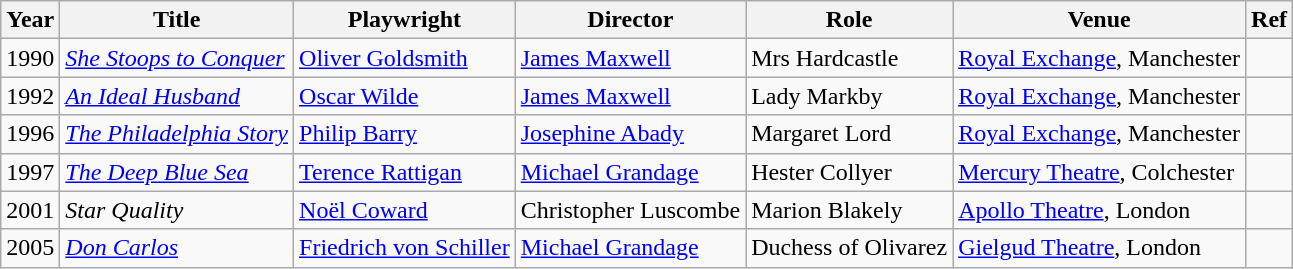<table class="wikitable">
<tr>
<th>Year</th>
<th>Title</th>
<th>Playwright</th>
<th>Director</th>
<th>Role</th>
<th>Venue</th>
<th>Ref</th>
</tr>
<tr>
<td>1990</td>
<td><em><a href='#'>She Stoops to Conquer</a></em></td>
<td><a href='#'>Oliver Goldsmith</a></td>
<td><a href='#'>James Maxwell</a></td>
<td>Mrs Hardcastle</td>
<td><a href='#'>Royal Exchange</a>, Manchester</td>
<td></td>
</tr>
<tr>
<td>1992</td>
<td><em><a href='#'>An Ideal Husband</a></em></td>
<td><a href='#'>Oscar Wilde</a></td>
<td><a href='#'>James Maxwell</a></td>
<td>Lady Markby</td>
<td><a href='#'>Royal Exchange</a>, Manchester</td>
<td></td>
</tr>
<tr>
<td>1996</td>
<td><em><a href='#'>The Philadelphia Story</a></em></td>
<td><a href='#'>Philip Barry</a></td>
<td><a href='#'>Josephine Abady</a></td>
<td>Margaret Lord</td>
<td><a href='#'>Royal Exchange</a>, Manchester</td>
<td></td>
</tr>
<tr>
<td>1997</td>
<td><em><a href='#'>The Deep Blue Sea</a></em></td>
<td><a href='#'>Terence Rattigan</a></td>
<td><a href='#'>Michael Grandage</a></td>
<td>Hester Collyer</td>
<td><a href='#'>Mercury Theatre</a>, Colchester</td>
<td></td>
</tr>
<tr>
<td>2001</td>
<td><em>Star Quality</em></td>
<td><a href='#'>Noël Coward</a></td>
<td>Christopher Luscombe</td>
<td>Marion Blakely</td>
<td><a href='#'>Apollo Theatre</a>, London</td>
<td></td>
</tr>
<tr>
<td>2005</td>
<td><a href='#'><em>Don Carlos</em></a></td>
<td><a href='#'>Friedrich von Schiller</a></td>
<td><a href='#'>Michael Grandage</a></td>
<td>Duchess of Olivarez</td>
<td><a href='#'>Gielgud Theatre</a>, London</td>
<td></td>
</tr>
</table>
